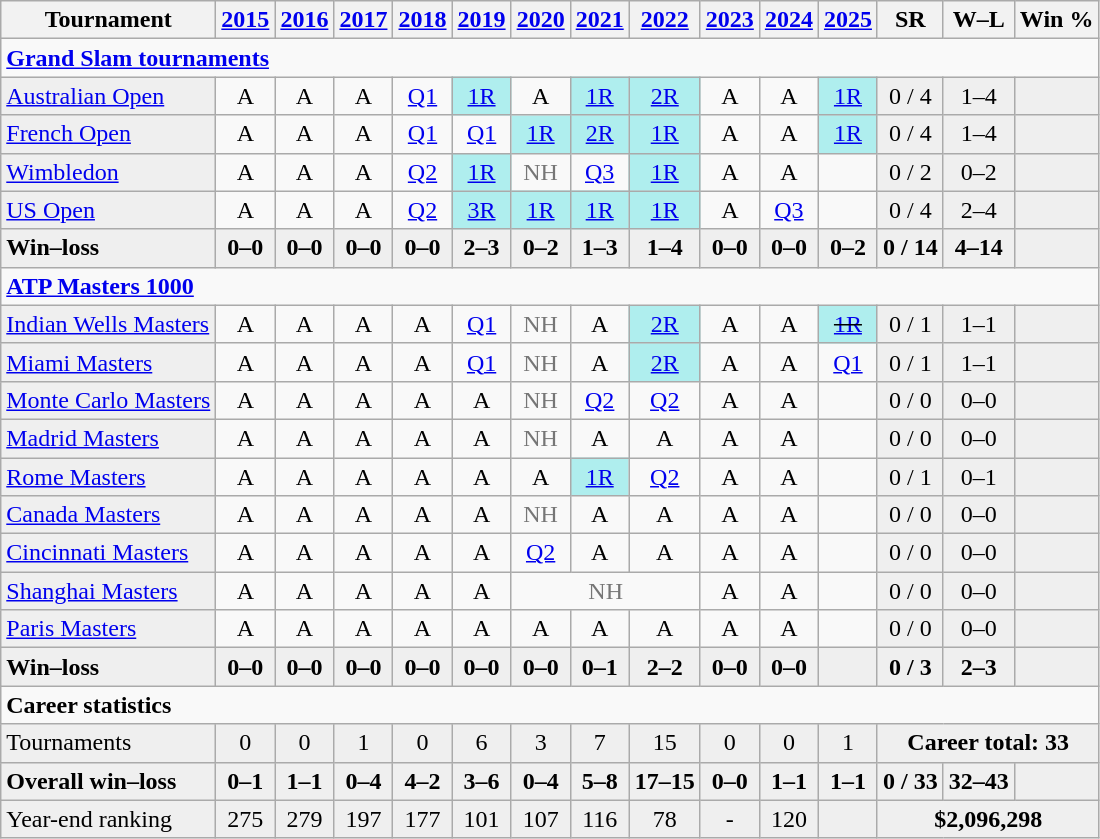<table class=wikitable style=text-align:center>
<tr>
<th>Tournament</th>
<th><a href='#'>2015</a></th>
<th><a href='#'>2016</a></th>
<th><a href='#'>2017</a></th>
<th><a href='#'>2018</a></th>
<th><a href='#'>2019</a></th>
<th><a href='#'>2020</a></th>
<th><a href='#'>2021</a></th>
<th><a href='#'>2022</a></th>
<th><a href='#'>2023</a></th>
<th><a href='#'>2024</a></th>
<th><a href='#'>2025</a></th>
<th>SR</th>
<th>W–L</th>
<th>Win %</th>
</tr>
<tr>
<td colspan="15" align="left"><strong><a href='#'>Grand Slam tournaments</a></strong></td>
</tr>
<tr>
<td bgcolor=efefef align=left><a href='#'>Australian Open</a></td>
<td>A</td>
<td>A</td>
<td>A</td>
<td><a href='#'>Q1</a></td>
<td bgcolor=afeeee><a href='#'>1R</a></td>
<td>A</td>
<td bgcolor=afeeee><a href='#'>1R</a></td>
<td bgcolor=afeeee><a href='#'>2R</a></td>
<td>A</td>
<td>A</td>
<td bgcolor=afeeee><a href='#'>1R</a></td>
<td bgcolor="efefef">0 / 4</td>
<td bgcolor=efefef>1–4</td>
<td bgcolor=efefef></td>
</tr>
<tr>
<td bgcolor=efefef align=left><a href='#'>French Open</a></td>
<td>A</td>
<td>A</td>
<td>A</td>
<td><a href='#'>Q1</a></td>
<td><a href='#'>Q1</a></td>
<td bgcolor=afeeee><a href='#'>1R</a></td>
<td bgcolor=afeeee><a href='#'>2R</a></td>
<td bgcolor=afeeee><a href='#'>1R</a></td>
<td>A</td>
<td>A</td>
<td bgcolor=afeeee><a href='#'>1R</a></td>
<td bgcolor="efefef">0 / 4</td>
<td bgcolor=efefef>1–4</td>
<td bgcolor=efefef></td>
</tr>
<tr>
<td bgcolor=efefef align=left><a href='#'>Wimbledon</a></td>
<td>A</td>
<td>A</td>
<td>A</td>
<td><a href='#'>Q2</a></td>
<td bgcolor=afeeee><a href='#'>1R</a></td>
<td style=color:#767676>NH</td>
<td><a href='#'>Q3</a></td>
<td bgcolor=afeeee><a href='#'>1R</a></td>
<td>A</td>
<td>A</td>
<td></td>
<td bgcolor="efefef">0 / 2</td>
<td bgcolor=efefef>0–2</td>
<td bgcolor=efefef></td>
</tr>
<tr>
<td bgcolor=efefef align=left><a href='#'>US Open</a></td>
<td>A</td>
<td>A</td>
<td>A</td>
<td><a href='#'>Q2</a></td>
<td bgcolor=afeeee><a href='#'>3R</a></td>
<td bgcolor=afeeee><a href='#'>1R</a></td>
<td bgcolor=afeeee><a href='#'>1R</a></td>
<td bgcolor=afeeee><a href='#'>1R</a></td>
<td>A</td>
<td><a href='#'>Q3</a></td>
<td></td>
<td bgcolor="efefef">0 / 4</td>
<td bgcolor=efefef>2–4</td>
<td bgcolor=efefef></td>
</tr>
<tr style=background:#efefef;font-weight:bold>
<td style=text-align:left>Win–loss</td>
<td>0–0</td>
<td>0–0</td>
<td>0–0</td>
<td>0–0</td>
<td>2–3</td>
<td>0–2</td>
<td>1–3</td>
<td>1–4</td>
<td>0–0</td>
<td>0–0</td>
<td>0–2</td>
<td>0 / 14</td>
<td>4–14</td>
<td></td>
</tr>
<tr>
<td colspan="15" align="left"><strong><a href='#'>ATP Masters 1000</a></strong></td>
</tr>
<tr>
<td bgcolor=efefef align=left><a href='#'>Indian Wells Masters</a></td>
<td>A</td>
<td>A</td>
<td>A</td>
<td>A</td>
<td><a href='#'>Q1</a></td>
<td style=color:#767676>NH</td>
<td>A</td>
<td bgcolor=afeeee><a href='#'>2R</a></td>
<td>A</td>
<td>A</td>
<td bgcolor=afeeee><s><a href='#'>1R</a></s></td>
<td bgcolor="efefef">0 / 1</td>
<td bgcolor=efefef>1–1</td>
<td bgcolor=efefef></td>
</tr>
<tr>
<td bgcolor=efefef align=left><a href='#'>Miami Masters</a></td>
<td>A</td>
<td>A</td>
<td>A</td>
<td>A</td>
<td><a href='#'>Q1</a></td>
<td style=color:#767676>NH</td>
<td>A</td>
<td bgcolor=afeeee><a href='#'>2R</a></td>
<td>A</td>
<td>A</td>
<td><a href='#'>Q1</a></td>
<td bgcolor="efefef">0 / 1</td>
<td bgcolor=efefef>1–1</td>
<td bgcolor=efefef></td>
</tr>
<tr>
<td bgcolor=efefef align=left><a href='#'>Monte Carlo Masters</a></td>
<td>A</td>
<td>A</td>
<td>A</td>
<td>A</td>
<td>A</td>
<td style=color:#767676>NH</td>
<td><a href='#'>Q2</a></td>
<td><a href='#'>Q2</a></td>
<td>A</td>
<td>A</td>
<td></td>
<td bgcolor="efefef">0 / 0</td>
<td bgcolor=efefef>0–0</td>
<td bgcolor=efefef></td>
</tr>
<tr>
<td bgcolor=efefef align=left><a href='#'>Madrid Masters</a></td>
<td>A</td>
<td>A</td>
<td>A</td>
<td>A</td>
<td>A</td>
<td style=color:#767676>NH</td>
<td>A</td>
<td>A</td>
<td>A</td>
<td>A</td>
<td></td>
<td bgcolor="efefef">0 / 0</td>
<td bgcolor=efefef>0–0</td>
<td bgcolor=efefef></td>
</tr>
<tr>
<td bgcolor=efefef align=left><a href='#'>Rome Masters</a></td>
<td>A</td>
<td>A</td>
<td>A</td>
<td>A</td>
<td>A</td>
<td>A</td>
<td bgcolor=afeeee><a href='#'>1R</a></td>
<td><a href='#'>Q2</a></td>
<td>A</td>
<td>A</td>
<td></td>
<td bgcolor="efefef">0 / 1</td>
<td bgcolor=efefef>0–1</td>
<td bgcolor=efefef></td>
</tr>
<tr>
<td bgcolor=efefef align=left><a href='#'>Canada Masters</a></td>
<td>A</td>
<td>A</td>
<td>A</td>
<td>A</td>
<td>A</td>
<td style=color:#767676>NH</td>
<td>A</td>
<td>A</td>
<td>A</td>
<td>A</td>
<td></td>
<td bgcolor="efefef">0 / 0</td>
<td bgcolor=efefef>0–0</td>
<td bgcolor=efefef></td>
</tr>
<tr>
<td bgcolor=efefef align=left><a href='#'>Cincinnati Masters</a></td>
<td>A</td>
<td>A</td>
<td>A</td>
<td>A</td>
<td>A</td>
<td><a href='#'>Q2</a></td>
<td>A</td>
<td>A</td>
<td>A</td>
<td>A</td>
<td></td>
<td bgcolor="efefef">0 / 0</td>
<td bgcolor=efefef>0–0</td>
<td bgcolor=efefef></td>
</tr>
<tr>
<td bgcolor=efefef align=left><a href='#'>Shanghai Masters</a></td>
<td>A</td>
<td>A</td>
<td>A</td>
<td>A</td>
<td>A</td>
<td colspan=3 style=color:#767676>NH</td>
<td>A</td>
<td>A</td>
<td></td>
<td bgcolor="efefef">0 / 0</td>
<td bgcolor=efefef>0–0</td>
<td bgcolor=efefef></td>
</tr>
<tr>
<td bgcolor=efefef align=left><a href='#'>Paris Masters</a></td>
<td>A</td>
<td>A</td>
<td>A</td>
<td>A</td>
<td>A</td>
<td>A</td>
<td>A</td>
<td>A</td>
<td>A</td>
<td>A</td>
<td></td>
<td bgcolor="efefef">0 / 0</td>
<td bgcolor=efefef>0–0</td>
<td bgcolor=efefef></td>
</tr>
<tr style=background:#efefef;font-weight:bold>
<td align=left>Win–loss</td>
<td>0–0</td>
<td>0–0</td>
<td>0–0</td>
<td>0–0</td>
<td>0–0</td>
<td>0–0</td>
<td>0–1</td>
<td>2–2</td>
<td>0–0</td>
<td>0–0</td>
<td></td>
<td>0 / 3</td>
<td>2–3</td>
<td></td>
</tr>
<tr>
<td colspan="15" align="left"><strong>Career statistics</strong></td>
</tr>
<tr bgcolor=efefef>
<td align=left>Tournaments</td>
<td>0</td>
<td>0</td>
<td>1</td>
<td>0</td>
<td>6</td>
<td>3</td>
<td>7</td>
<td>15</td>
<td>0</td>
<td>0</td>
<td>1</td>
<td colspan="3"><strong>Career total: 33</strong></td>
</tr>
<tr style=background:#efefef;font-weight:bold>
<td align=left>Overall win–loss</td>
<td>0–1</td>
<td>1–1</td>
<td>0–4</td>
<td>4–2</td>
<td>3–6</td>
<td>0–4</td>
<td>5–8</td>
<td>17–15</td>
<td>0–0</td>
<td>1–1</td>
<td>1–1</td>
<td>0 / 33</td>
<td>32–43</td>
<td></td>
</tr>
<tr bgcolor=efefef>
<td align=left>Year-end ranking</td>
<td>275</td>
<td>279</td>
<td>197</td>
<td>177</td>
<td>101</td>
<td>107</td>
<td>116</td>
<td>78</td>
<td>-</td>
<td>120</td>
<td></td>
<td colspan="3"><strong>$2,096,298</strong></td>
</tr>
</table>
